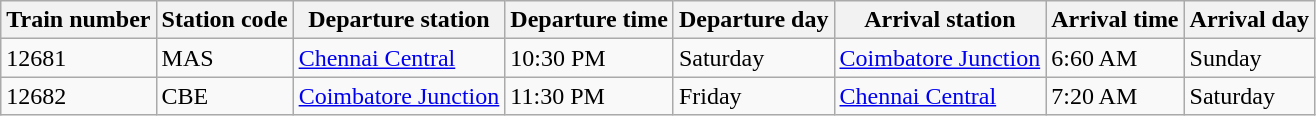<table class="wikitable">
<tr>
<th>Train number</th>
<th>Station code</th>
<th>Departure station</th>
<th>Departure time</th>
<th>Departure day</th>
<th>Arrival station</th>
<th>Arrival time</th>
<th>Arrival day</th>
</tr>
<tr>
<td>12681</td>
<td>MAS</td>
<td><a href='#'>Chennai Central</a></td>
<td>10:30 PM</td>
<td>Saturday</td>
<td><a href='#'>Coimbatore Junction</a></td>
<td>6:60 AM</td>
<td>Sunday</td>
</tr>
<tr>
<td>12682</td>
<td>CBE</td>
<td><a href='#'>Coimbatore Junction</a></td>
<td>11:30 PM</td>
<td>Friday</td>
<td><a href='#'>Chennai Central</a></td>
<td>7:20 AM</td>
<td>Saturday</td>
</tr>
</table>
